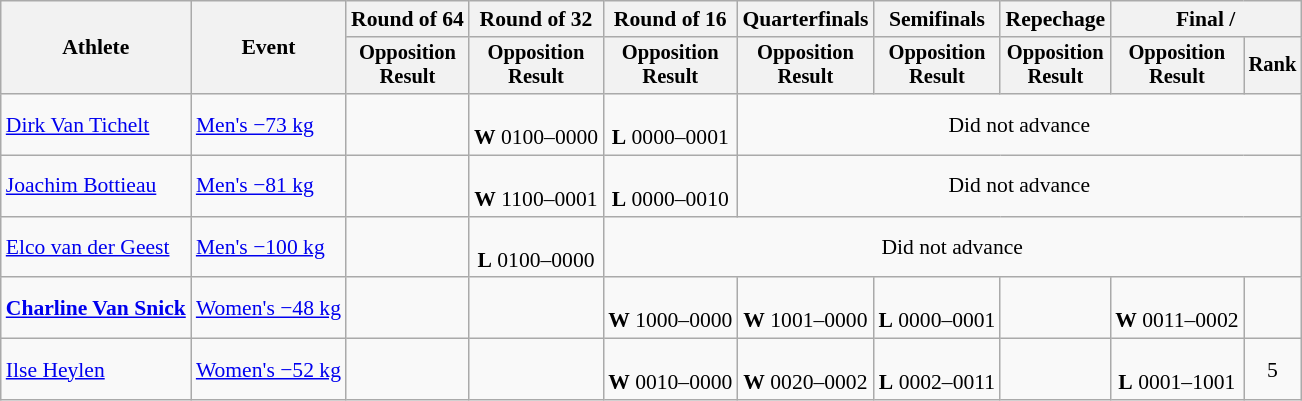<table class="wikitable" style="font-size:90%">
<tr>
<th rowspan="2">Athlete</th>
<th rowspan="2">Event</th>
<th>Round of 64</th>
<th>Round of 32</th>
<th>Round of 16</th>
<th>Quarterfinals</th>
<th>Semifinals</th>
<th>Repechage</th>
<th colspan=2>Final / </th>
</tr>
<tr style="font-size:95%">
<th>Opposition<br>Result</th>
<th>Opposition<br>Result</th>
<th>Opposition<br>Result</th>
<th>Opposition<br>Result</th>
<th>Opposition<br>Result</th>
<th>Opposition<br>Result</th>
<th>Opposition<br>Result</th>
<th>Rank</th>
</tr>
<tr align=center>
<td align=left><a href='#'>Dirk Van Tichelt</a></td>
<td align=left><a href='#'>Men's −73 kg</a></td>
<td></td>
<td><br><strong>W</strong> 0100–0000</td>
<td><br><strong>L</strong> 0000–0001</td>
<td colspan=5>Did not advance</td>
</tr>
<tr align=center>
<td align=left><a href='#'>Joachim Bottieau</a></td>
<td align=left><a href='#'>Men's −81 kg</a></td>
<td></td>
<td><br><strong>W</strong> 1100–0001</td>
<td><br><strong>L</strong> 0000–0010</td>
<td colspan=5>Did not advance</td>
</tr>
<tr align=center>
<td align=left><a href='#'>Elco van der Geest</a></td>
<td align=left><a href='#'>Men's −100 kg</a></td>
<td></td>
<td><br><strong>L</strong> 0100–0000</td>
<td colspan=6>Did not advance</td>
</tr>
<tr align=center>
<td align=left><strong><a href='#'>Charline Van Snick</a></strong></td>
<td align=left><a href='#'>Women's −48 kg</a></td>
<td></td>
<td></td>
<td><br> <strong>W</strong> 1000–0000</td>
<td><br><strong>W</strong> 1001–0000</td>
<td><br><strong>L</strong> 0000–0001</td>
<td></td>
<td><br><strong>W</strong> 0011–0002</td>
<td></td>
</tr>
<tr align=center>
<td align=left><a href='#'>Ilse Heylen</a></td>
<td align=left><a href='#'>Women's −52 kg</a></td>
<td></td>
<td></td>
<td><br><strong>W</strong> 0010–0000</td>
<td><br><strong>W</strong> 0020–0002</td>
<td><br><strong>L</strong> 0002–0011</td>
<td></td>
<td><br><strong>L</strong> 0001–1001</td>
<td>5</td>
</tr>
</table>
